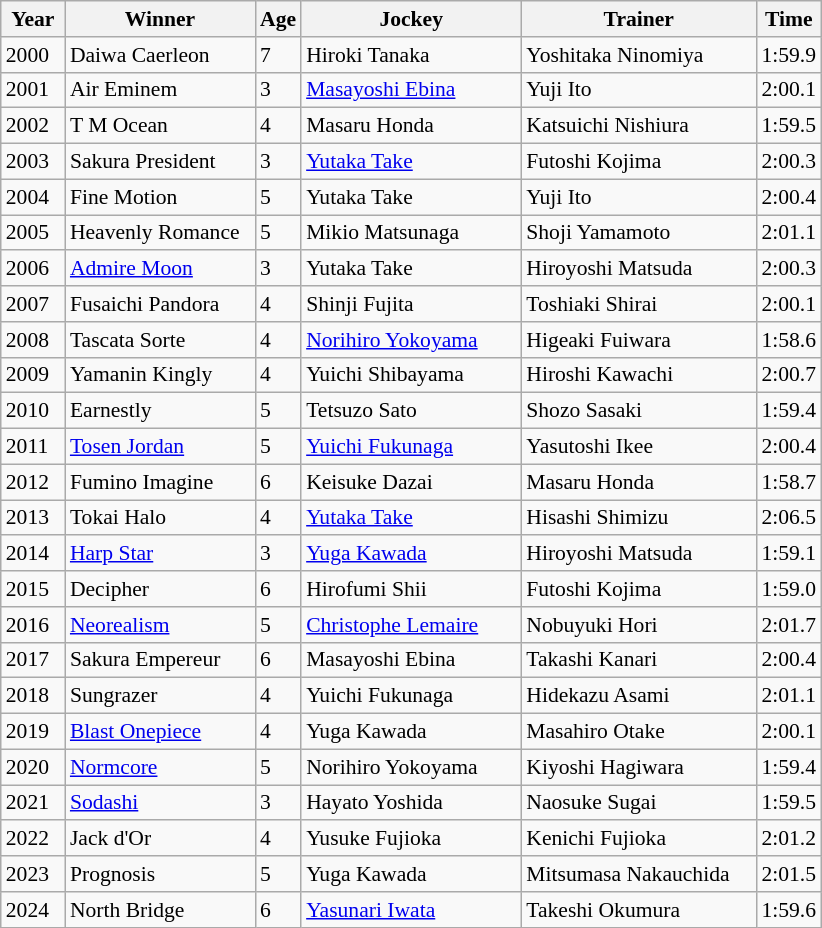<table class="wikitable sortable" style="font-size:90%">
<tr>
<th width="36px">Year<br></th>
<th width="120px">Winner<br></th>
<th>Age<br></th>
<th width="140px">Jockey<br></th>
<th width="150px">Trainer<br></th>
<th>Time<br></th>
</tr>
<tr>
<td>2000</td>
<td>Daiwa Caerleon</td>
<td>7</td>
<td>Hiroki Tanaka</td>
<td>Yoshitaka Ninomiya</td>
<td>1:59.9</td>
</tr>
<tr>
<td>2001</td>
<td>Air Eminem</td>
<td>3</td>
<td><a href='#'>Masayoshi Ebina</a></td>
<td>Yuji Ito</td>
<td>2:00.1</td>
</tr>
<tr>
<td>2002</td>
<td>T M Ocean</td>
<td>4</td>
<td>Masaru Honda</td>
<td>Katsuichi Nishiura</td>
<td>1:59.5</td>
</tr>
<tr>
<td>2003</td>
<td>Sakura President</td>
<td>3</td>
<td><a href='#'>Yutaka Take</a></td>
<td>Futoshi Kojima</td>
<td>2:00.3</td>
</tr>
<tr>
<td>2004</td>
<td>Fine Motion</td>
<td>5</td>
<td>Yutaka Take</td>
<td>Yuji Ito</td>
<td>2:00.4</td>
</tr>
<tr>
<td>2005</td>
<td>Heavenly Romance</td>
<td>5</td>
<td>Mikio Matsunaga</td>
<td>Shoji Yamamoto</td>
<td>2:01.1</td>
</tr>
<tr>
<td>2006</td>
<td><a href='#'>Admire Moon</a></td>
<td>3</td>
<td>Yutaka Take</td>
<td>Hiroyoshi Matsuda</td>
<td>2:00.3</td>
</tr>
<tr>
<td>2007</td>
<td>Fusaichi Pandora</td>
<td>4</td>
<td>Shinji Fujita</td>
<td>Toshiaki Shirai</td>
<td>2:00.1</td>
</tr>
<tr>
<td>2008</td>
<td>Tascata Sorte</td>
<td>4</td>
<td><a href='#'>Norihiro Yokoyama</a></td>
<td>Higeaki Fuiwara</td>
<td>1:58.6</td>
</tr>
<tr>
<td>2009</td>
<td>Yamanin Kingly</td>
<td>4</td>
<td>Yuichi Shibayama</td>
<td>Hiroshi Kawachi</td>
<td>2:00.7</td>
</tr>
<tr>
<td>2010</td>
<td>Earnestly</td>
<td>5</td>
<td>Tetsuzo Sato</td>
<td>Shozo Sasaki</td>
<td>1:59.4</td>
</tr>
<tr>
<td>2011</td>
<td><a href='#'>Tosen Jordan</a></td>
<td>5</td>
<td><a href='#'>Yuichi Fukunaga</a></td>
<td>Yasutoshi Ikee</td>
<td>2:00.4</td>
</tr>
<tr>
<td>2012</td>
<td>Fumino Imagine</td>
<td>6</td>
<td>Keisuke Dazai</td>
<td>Masaru Honda</td>
<td>1:58.7</td>
</tr>
<tr>
<td>2013</td>
<td>Tokai Halo </td>
<td>4</td>
<td><a href='#'>Yutaka Take</a></td>
<td>Hisashi Shimizu</td>
<td>2:06.5</td>
</tr>
<tr>
<td>2014</td>
<td><a href='#'>Harp Star</a></td>
<td>3</td>
<td><a href='#'>Yuga Kawada</a></td>
<td>Hiroyoshi Matsuda</td>
<td>1:59.1</td>
</tr>
<tr>
<td>2015</td>
<td>Decipher</td>
<td>6</td>
<td>Hirofumi Shii</td>
<td>Futoshi Kojima</td>
<td>1:59.0</td>
</tr>
<tr>
<td>2016</td>
<td><a href='#'>Neorealism</a></td>
<td>5</td>
<td><a href='#'>Christophe Lemaire</a></td>
<td>Nobuyuki Hori</td>
<td>2:01.7</td>
</tr>
<tr>
<td>2017</td>
<td>Sakura Empereur</td>
<td>6</td>
<td>Masayoshi Ebina</td>
<td>Takashi Kanari</td>
<td>2:00.4</td>
</tr>
<tr>
<td>2018</td>
<td>Sungrazer</td>
<td>4</td>
<td>Yuichi Fukunaga</td>
<td>Hidekazu Asami</td>
<td>2:01.1</td>
</tr>
<tr>
<td>2019</td>
<td><a href='#'>Blast Onepiece</a></td>
<td>4</td>
<td>Yuga Kawada</td>
<td>Masahiro Otake</td>
<td>2:00.1</td>
</tr>
<tr>
<td>2020</td>
<td><a href='#'>Normcore</a></td>
<td>5</td>
<td>Norihiro Yokoyama</td>
<td>Kiyoshi Hagiwara</td>
<td>1:59.4</td>
</tr>
<tr>
<td>2021</td>
<td><a href='#'>Sodashi</a></td>
<td>3</td>
<td>Hayato Yoshida</td>
<td>Naosuke Sugai</td>
<td>1:59.5</td>
</tr>
<tr>
<td>2022</td>
<td>Jack d'Or</td>
<td>4</td>
<td>Yusuke Fujioka</td>
<td>Kenichi Fujioka</td>
<td>2:01.2</td>
</tr>
<tr>
<td>2023</td>
<td>Prognosis</td>
<td>5</td>
<td>Yuga Kawada</td>
<td>Mitsumasa Nakauchida</td>
<td>2:01.5</td>
</tr>
<tr>
<td>2024</td>
<td>North Bridge</td>
<td>6</td>
<td><a href='#'>Yasunari Iwata</a></td>
<td>Takeshi Okumura</td>
<td>1:59.6</td>
</tr>
</table>
